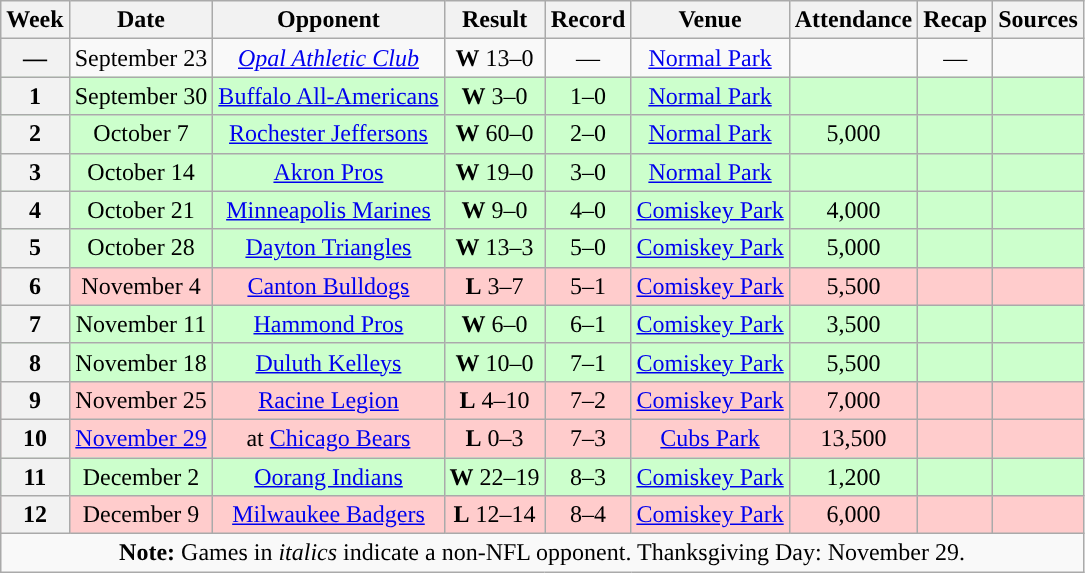<table class="wikitable" style="text-align:center">
<tr>
<th>Week</th>
<th>Date</th>
<th>Opponent</th>
<th>Result</th>
<th>Record</th>
<th>Venue</th>
<th>Attendance</th>
<th>Recap</th>
<th>Sources</th>
</tr>
<tr>
<th>—</th>
<td>September 23</td>
<td><em><a href='#'>Opal Athletic Club</a></em></td>
<td><strong>W</strong> 13–0</td>
<td>—</td>
<td><a href='#'>Normal Park</a></td>
<td></td>
<td>—</td>
<td></td>
</tr>
<tr style="background:#cfc">
<th>1</th>
<td>September 30</td>
<td><a href='#'>Buffalo All-Americans</a></td>
<td><strong>W</strong> 3–0</td>
<td>1–0</td>
<td><a href='#'>Normal Park</a></td>
<td></td>
<td></td>
<td></td>
</tr>
<tr style="background:#cfc">
<th>2</th>
<td>October 7</td>
<td><a href='#'>Rochester Jeffersons</a></td>
<td><strong>W</strong> 60–0</td>
<td>2–0</td>
<td><a href='#'>Normal Park</a></td>
<td>5,000</td>
<td></td>
<td></td>
</tr>
<tr style="background:#cfc">
<th>3</th>
<td>October 14</td>
<td><a href='#'>Akron Pros</a></td>
<td><strong>W</strong> 19–0</td>
<td>3–0</td>
<td><a href='#'>Normal Park</a></td>
<td></td>
<td></td>
<td></td>
</tr>
<tr style="background:#cfc">
<th>4</th>
<td>October 21</td>
<td><a href='#'>Minneapolis Marines</a></td>
<td><strong>W</strong> 9–0</td>
<td>4–0</td>
<td><a href='#'>Comiskey Park</a></td>
<td>4,000</td>
<td></td>
<td></td>
</tr>
<tr style="background:#cfc">
<th>5</th>
<td>October 28</td>
<td><a href='#'>Dayton Triangles</a></td>
<td><strong>W</strong> 13–3</td>
<td>5–0</td>
<td><a href='#'>Comiskey Park</a></td>
<td>5,000</td>
<td></td>
<td></td>
</tr>
<tr style="background:#fcc">
<th>6</th>
<td>November 4</td>
<td><a href='#'>Canton Bulldogs</a></td>
<td><strong>L</strong> 3–7</td>
<td>5–1</td>
<td><a href='#'>Comiskey Park</a></td>
<td>5,500 </td>
<td></td>
<td></td>
</tr>
<tr style="background:#cfc">
<th>7</th>
<td>November 11</td>
<td><a href='#'>Hammond Pros</a></td>
<td><strong>W</strong> 6–0</td>
<td>6–1</td>
<td><a href='#'>Comiskey Park</a></td>
<td>3,500</td>
<td></td>
<td></td>
</tr>
<tr style="background:#cfc">
<th>8</th>
<td>November 18</td>
<td><a href='#'>Duluth Kelleys</a></td>
<td><strong>W</strong> 10–0</td>
<td>7–1</td>
<td><a href='#'>Comiskey Park</a></td>
<td>5,500</td>
<td></td>
<td></td>
</tr>
<tr style="background:#fcc">
<th>9</th>
<td>November 25</td>
<td><a href='#'>Racine Legion</a></td>
<td><strong>L</strong> 4–10</td>
<td>7–2</td>
<td><a href='#'>Comiskey Park</a></td>
<td>7,000</td>
<td></td>
<td></td>
</tr>
<tr style="background:#fcc">
<th>10</th>
<td><a href='#'>November 29</a></td>
<td>at <a href='#'>Chicago Bears</a></td>
<td><strong>L</strong> 0–3</td>
<td>7–3</td>
<td><a href='#'>Cubs Park</a></td>
<td>13,500</td>
<td></td>
<td></td>
</tr>
<tr style="background:#cfc">
<th>11</th>
<td>December 2</td>
<td><a href='#'>Oorang Indians</a></td>
<td><strong>W</strong> 22–19</td>
<td>8–3</td>
<td><a href='#'>Comiskey Park</a></td>
<td>1,200</td>
<td></td>
<td></td>
</tr>
<tr style="background:#fcc">
<th>12</th>
<td>December 9</td>
<td><a href='#'>Milwaukee Badgers</a></td>
<td><strong>L</strong> 12–14</td>
<td>8–4</td>
<td><a href='#'>Comiskey Park</a></td>
<td>6,000</td>
<td></td>
<td></td>
</tr>
<tr>
<td colspan="10"><strong>Note:</strong> Games in <em>italics</em> indicate a non-NFL opponent. Thanksgiving Day: November 29.</td>
</tr>
</table>
